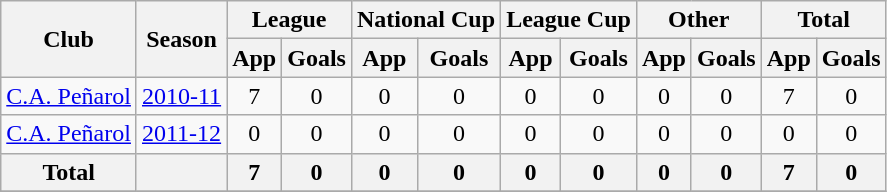<table class="wikitable">
<tr>
<th rowspan=2>Club</th>
<th rowspan=2>Season</th>
<th colspan=2>League</th>
<th colspan=2>National Cup</th>
<th colspan=2>League Cup</th>
<th colspan=2>Other</th>
<th colspan=2>Total</th>
</tr>
<tr>
<th>App</th>
<th>Goals</th>
<th>App</th>
<th>Goals</th>
<th>App</th>
<th>Goals</th>
<th>App</th>
<th>Goals</th>
<th>App</th>
<th>Goals</th>
</tr>
<tr align=center>
<td rowspan=1><a href='#'>C.A. Peñarol</a></td>
<td><a href='#'>2010-11</a></td>
<td>7</td>
<td>0</td>
<td>0</td>
<td>0</td>
<td>0</td>
<td>0</td>
<td>0</td>
<td>0</td>
<td>7</td>
<td>0</td>
</tr>
<tr align=center>
<td rowspan=1><a href='#'>C.A. Peñarol</a></td>
<td><a href='#'>2011-12</a></td>
<td>0</td>
<td>0</td>
<td>0</td>
<td>0</td>
<td>0</td>
<td>0</td>
<td>0</td>
<td>0</td>
<td>0</td>
<td>0</td>
</tr>
<tr align=center>
<th>Total</th>
<th></th>
<th>7</th>
<th>0</th>
<th>0</th>
<th>0</th>
<th>0</th>
<th>0</th>
<th>0</th>
<th>0</th>
<th>7</th>
<th>0</th>
</tr>
<tr>
</tr>
</table>
